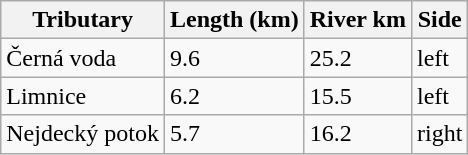<table class="wikitable">
<tr>
<th>Tributary</th>
<th>Length (km)</th>
<th>River km</th>
<th>Side</th>
</tr>
<tr>
<td>Černá voda</td>
<td>9.6</td>
<td>25.2</td>
<td>left</td>
</tr>
<tr>
<td>Limnice</td>
<td>6.2</td>
<td>15.5</td>
<td>left</td>
</tr>
<tr>
<td>Nejdecký potok</td>
<td>5.7</td>
<td>16.2</td>
<td>right</td>
</tr>
</table>
